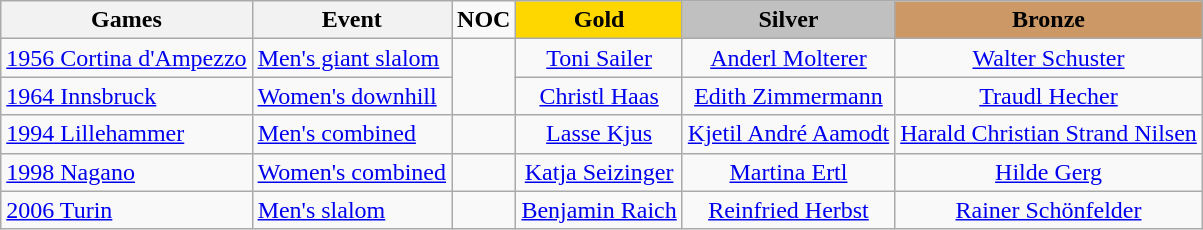<table class=wikitable collapsible autocollapse plainrowheaders>
<tr align=center>
<th><strong>Games</strong></th>
<th>Event</th>
<td><strong>NOC</strong></td>
<th style="background-color: gold"><strong>Gold</strong></th>
<th style="background-color: silver"><strong>Silver</strong></th>
<th style="background-color: #cc9966"><strong>Bronze</strong></th>
</tr>
<tr>
<td><a href='#'>1956 Cortina d'Ampezzo</a></td>
<td><a href='#'>Men's giant slalom</a></td>
<td align=left rowspan=2></td>
<td align=center><a href='#'>Toni Sailer</a></td>
<td align=center><a href='#'>Anderl Molterer</a></td>
<td align=center><a href='#'>Walter Schuster</a></td>
</tr>
<tr>
<td><a href='#'>1964 Innsbruck</a></td>
<td><a href='#'>Women's downhill</a></td>
<td align=center><a href='#'>Christl Haas</a></td>
<td align=center><a href='#'>Edith Zimmermann</a></td>
<td align=center><a href='#'>Traudl Hecher</a></td>
</tr>
<tr>
<td><a href='#'>1994 Lillehammer</a></td>
<td><a href='#'>Men's combined</a></td>
<td align=left></td>
<td align=center><a href='#'>Lasse Kjus</a></td>
<td align=center><a href='#'>Kjetil André Aamodt</a></td>
<td align=center><a href='#'>Harald Christian Strand Nilsen</a></td>
</tr>
<tr>
<td><a href='#'>1998 Nagano</a></td>
<td><a href='#'>Women's combined</a></td>
<td align=left></td>
<td align=center><a href='#'>Katja Seizinger</a></td>
<td align=center><a href='#'>Martina Ertl</a></td>
<td align=center><a href='#'>Hilde Gerg</a></td>
</tr>
<tr>
<td><a href='#'>2006 Turin</a></td>
<td><a href='#'>Men's slalom</a></td>
<td align=left></td>
<td align=center><a href='#'>Benjamin Raich</a></td>
<td align=center><a href='#'>Reinfried Herbst</a></td>
<td align=center><a href='#'>Rainer Schönfelder</a></td>
</tr>
</table>
